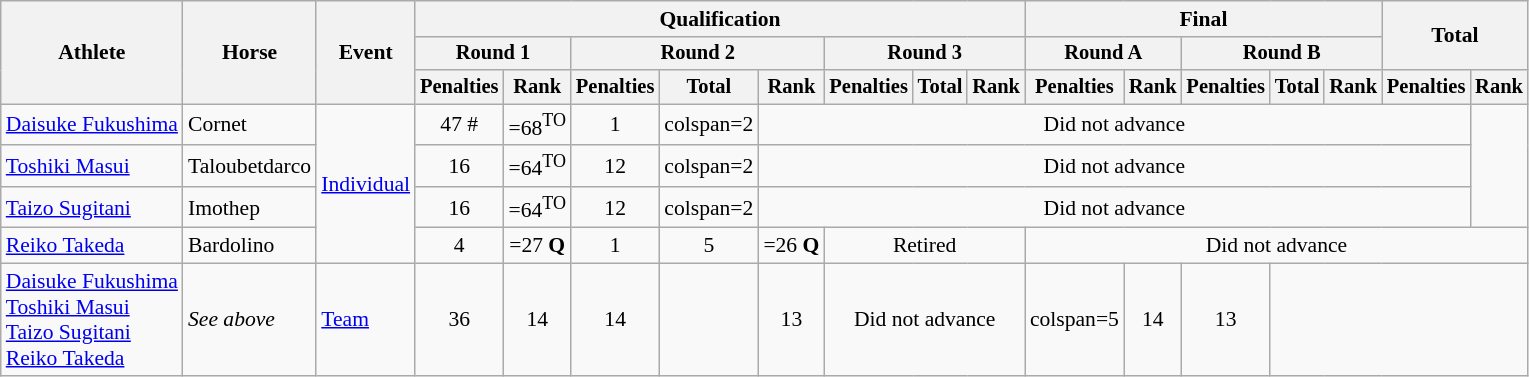<table class="wikitable" style="font-size:90%">
<tr>
<th rowspan="3">Athlete</th>
<th rowspan="3">Horse</th>
<th rowspan="3">Event</th>
<th colspan="8">Qualification</th>
<th colspan="5">Final</th>
<th rowspan=2 colspan="2">Total</th>
</tr>
<tr style="font-size:95%">
<th colspan="2">Round 1</th>
<th colspan="3">Round 2</th>
<th colspan="3">Round 3</th>
<th colspan="2">Round A</th>
<th colspan="3">Round B</th>
</tr>
<tr style="font-size:95%">
<th>Penalties</th>
<th>Rank</th>
<th>Penalties</th>
<th>Total</th>
<th>Rank</th>
<th>Penalties</th>
<th>Total</th>
<th>Rank</th>
<th>Penalties</th>
<th>Rank</th>
<th>Penalties</th>
<th>Total</th>
<th>Rank</th>
<th>Penalties</th>
<th>Rank</th>
</tr>
<tr align=center>
<td align=left><a href='#'>Daisuke Fukushima</a></td>
<td align=left>Cornet</td>
<td align=left rowspan=4><a href='#'>Individual</a></td>
<td>47 #</td>
<td>=68<sup>TO</sup></td>
<td>1</td>
<td>colspan=2 </td>
<td colspan=10>Did not advance</td>
</tr>
<tr align=center>
<td align=left><a href='#'>Toshiki Masui</a></td>
<td align=left>Taloubetdarco</td>
<td>16</td>
<td>=64<sup>TO</sup></td>
<td>12</td>
<td>colspan=2 </td>
<td colspan=10>Did not advance</td>
</tr>
<tr align=center>
<td align=left><a href='#'>Taizo Sugitani</a></td>
<td align=left>Imothep</td>
<td>16</td>
<td>=64<sup>TO</sup></td>
<td>12</td>
<td>colspan=2 </td>
<td colspan=10>Did not advance</td>
</tr>
<tr align=center>
<td align=left><a href='#'>Reiko Takeda</a></td>
<td align=left>Bardolino</td>
<td>4</td>
<td>=27 <strong>Q</strong></td>
<td>1</td>
<td>5</td>
<td>=26 <strong>Q</strong></td>
<td colspan=3>Retired</td>
<td colspan=7>Did not advance</td>
</tr>
<tr align=center>
<td align=left><a href='#'>Daisuke Fukushima</a><br><a href='#'>Toshiki Masui</a><br><a href='#'>Taizo Sugitani</a><br><a href='#'>Reiko Takeda</a></td>
<td align=left><em>See above</em></td>
<td align=left><a href='#'>Team</a></td>
<td>36</td>
<td>14</td>
<td>14</td>
<td></td>
<td>13</td>
<td colspan=3>Did not advance</td>
<td>colspan=5 </td>
<td>14</td>
<td>13</td>
</tr>
</table>
